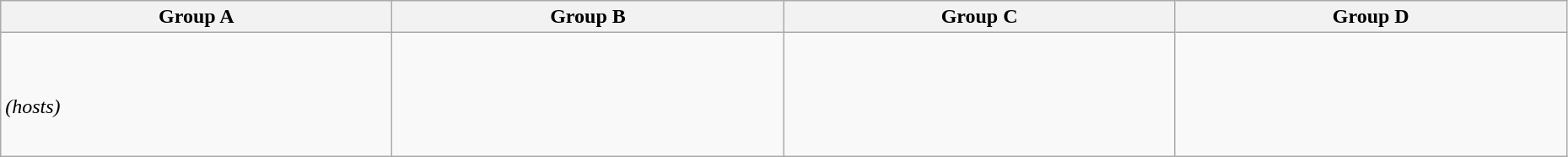<table class="wikitable" style="width:98%">
<tr>
<th width=25%>Group A</th>
<th width=25%>Group B</th>
<th width=25%>Group C</th>
<th width=25%>Group D</th>
</tr>
<tr>
<td><br> <br>
 <em>(hosts)</em> <br>
 <br>
</td>
<td><br> <br>
 <br>
 <br>
</td>
<td><br> <br>
 <br>
 <br>
 <br></td>
<td><br> <br>
 <br>
 <br>
</td>
</tr>
</table>
